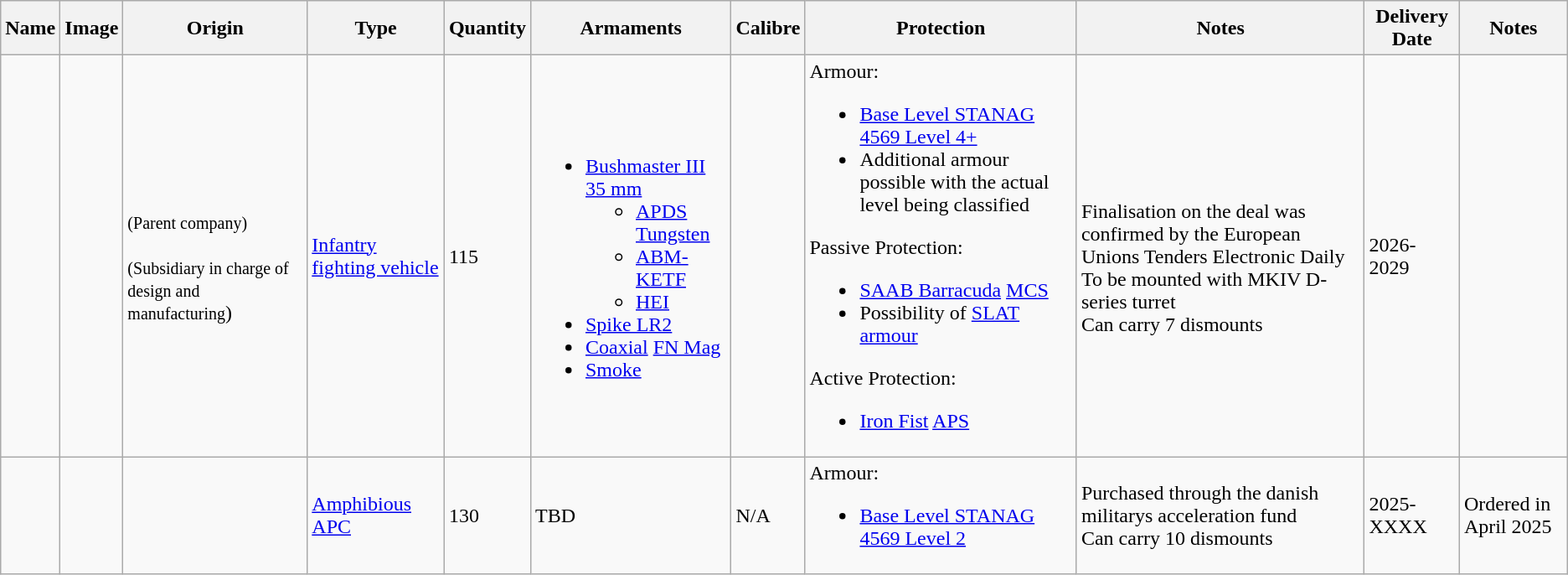<table class="wikitable">
<tr>
<th>Name</th>
<th>Image</th>
<th>Origin</th>
<th>Type</th>
<th>Quantity</th>
<th>Armaments</th>
<th>Calibre</th>
<th>Protection</th>
<th>Notes</th>
<th>Delivery Date</th>
<th>Notes</th>
</tr>
<tr>
<td></td>
<td></td>
<td> <br><small>(Parent company)</small><br> <br><small>(Subsidiary in charge of design and manufacturing</small>)</td>
<td><a href='#'>Infantry fighting vehicle</a></td>
<td>115</td>
<td><br><ul><li><a href='#'>Bushmaster III 35 mm</a><ul><li><a href='#'>APDS</a> <a href='#'>Tungsten</a></li><li><a href='#'>ABM-KETF</a></li><li><a href='#'>HEI</a></li></ul></li><li><a href='#'>Spike LR2</a></li><li><a href='#'>Coaxial</a> <a href='#'>FN Mag</a></li><li><a href='#'>Smoke</a></li></ul></td>
<td></td>
<td>Armour:<br><ul><li><a href='#'>Base Level STANAG 4569 Level 4+</a></li><li>Additional armour possible with the actual level being classified</li></ul>Passive Protection:<ul><li><a href='#'>SAAB Barracuda</a> <a href='#'>MCS</a></li><li>Possibility of <a href='#'>SLAT armour</a></li></ul>Active Protection:<ul><li><a href='#'>Iron Fist</a> <a href='#'>APS</a></li></ul></td>
<td><br>Finalisation on the deal was confirmed by the European Unions Tenders Electronic Daily<br>To be mounted with MKIV D-series turret<br>Can carry 7 dismounts</td>
<td>2026-2029</td>
<td></td>
</tr>
<tr>
<td></td>
<td></td>
<td></td>
<td><a href='#'>Amphibious APC</a></td>
<td>130</td>
<td>TBD</td>
<td>N/A</td>
<td>Armour:<br><ul><li><a href='#'>Base Level STANAG 4569 Level 2</a></li></ul></td>
<td>Purchased through the danish militarys acceleration fund<br>Can carry 10 dismounts</td>
<td>2025-XXXX</td>
<td>Ordered in April 2025</td>
</tr>
</table>
